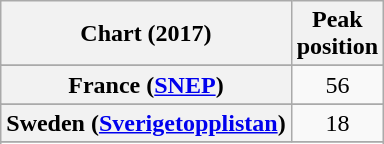<table class="wikitable sortable plainrowheaders" style="text-align:center">
<tr>
<th scope="col">Chart (2017)</th>
<th scope="col">Peak<br>position</th>
</tr>
<tr>
</tr>
<tr>
</tr>
<tr>
</tr>
<tr>
<th scope="row">France (<a href='#'>SNEP</a>)</th>
<td>56</td>
</tr>
<tr>
</tr>
<tr>
</tr>
<tr>
</tr>
<tr>
</tr>
<tr>
</tr>
<tr>
</tr>
<tr>
<th scope="row">Sweden (<a href='#'>Sverigetopplistan</a>)</th>
<td>18</td>
</tr>
<tr>
</tr>
<tr>
</tr>
</table>
